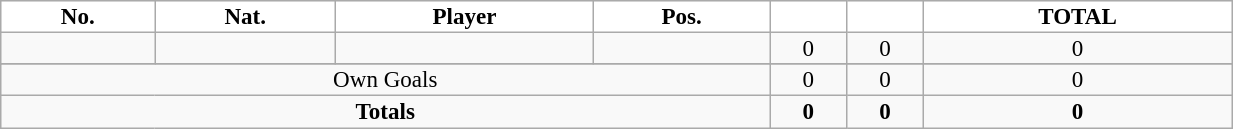<table class="wikitable sortable alternance" style="font-size:96%; text-align:center; line-height:14px; width:65%;">
<tr>
<th style="background:white; color:black; text-align:center;">No.</th>
<th style="background:white; color:black; text-align:center;">Nat.</th>
<th style="background:white; color:black; text-align:center;">Player</th>
<th style="background:white; color:black; text-align:center;">Pos.</th>
<th style="background:white; color:black; text-align:center;"></th>
<th style="background:white; color:black; text-align:center;"></th>
<th style="background:white; color:black; text-align:center;">TOTAL</th>
</tr>
<tr>
<td></td>
<td></td>
<td></td>
<td></td>
<td>0</td>
<td>0</td>
<td>0</td>
</tr>
<tr>
</tr>
<tr class="sortbottom">
<td colspan="4">Own Goals</td>
<td>0</td>
<td>0</td>
<td>0</td>
</tr>
<tr class="sortbottom">
<td colspan="4"><strong>Totals</strong></td>
<td><strong>0</strong></td>
<td><strong>0</strong></td>
<td><strong>0</strong></td>
</tr>
</table>
